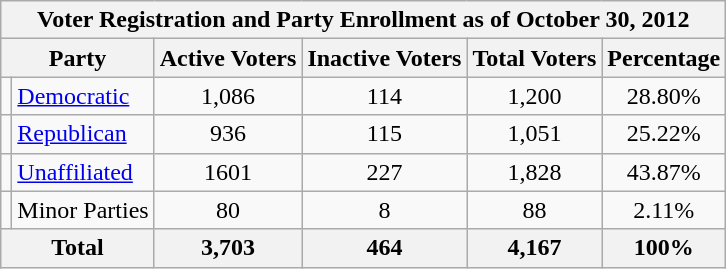<table class=wikitable>
<tr>
<th colspan = 6>Voter Registration and Party Enrollment as of October 30, 2012</th>
</tr>
<tr>
<th colspan = 2>Party</th>
<th>Active Voters</th>
<th>Inactive Voters</th>
<th>Total Voters</th>
<th>Percentage</th>
</tr>
<tr>
<td></td>
<td><a href='#'>Democratic</a></td>
<td align = center>1,086</td>
<td align = center>114</td>
<td align = center>1,200</td>
<td align = center>28.80%</td>
</tr>
<tr>
<td></td>
<td><a href='#'>Republican</a></td>
<td align = center>936</td>
<td align = center>115</td>
<td align = center>1,051</td>
<td align = center>25.22%</td>
</tr>
<tr>
<td></td>
<td><a href='#'>Unaffiliated</a></td>
<td align = center>1601</td>
<td align = center>227</td>
<td align = center>1,828</td>
<td align = center>43.87%</td>
</tr>
<tr>
<td></td>
<td>Minor Parties</td>
<td align = center>80</td>
<td align = center>8</td>
<td align = center>88</td>
<td align = center>2.11%</td>
</tr>
<tr>
<th colspan = 2>Total</th>
<th align = center>3,703</th>
<th align = center>464</th>
<th align = center>4,167</th>
<th align = center>100%</th>
</tr>
</table>
